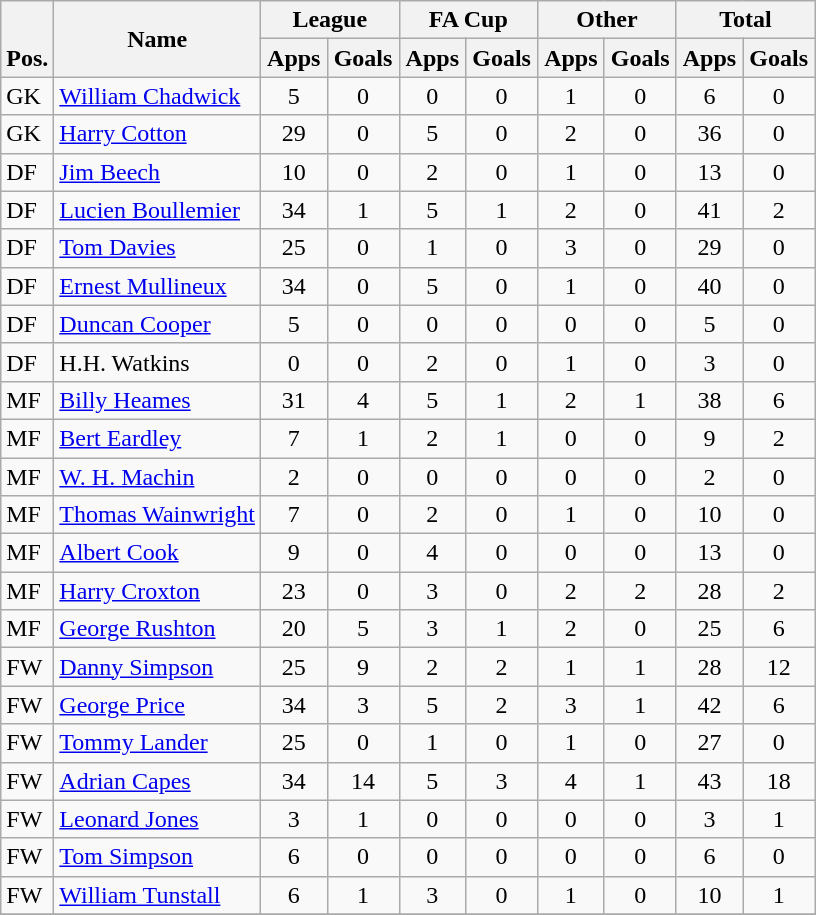<table class="wikitable" style="text-align:center">
<tr>
<th rowspan="2" valign="bottom">Pos.</th>
<th rowspan="2">Name</th>
<th colspan="2" width="85">League</th>
<th colspan="2" width="85">FA Cup</th>
<th colspan="2" width="85">Other</th>
<th colspan="2" width="85">Total</th>
</tr>
<tr>
<th>Apps</th>
<th>Goals</th>
<th>Apps</th>
<th>Goals</th>
<th>Apps</th>
<th>Goals</th>
<th>Apps</th>
<th>Goals</th>
</tr>
<tr>
<td align="left">GK</td>
<td align="left"> <a href='#'>William Chadwick</a></td>
<td>5</td>
<td>0</td>
<td>0</td>
<td>0</td>
<td>1</td>
<td>0</td>
<td>6</td>
<td>0</td>
</tr>
<tr>
<td align="left">GK</td>
<td align="left"> <a href='#'>Harry Cotton</a></td>
<td>29</td>
<td>0</td>
<td>5</td>
<td>0</td>
<td>2</td>
<td>0</td>
<td>36</td>
<td>0</td>
</tr>
<tr>
<td align="left">DF</td>
<td align="left"><a href='#'>Jim Beech</a></td>
<td>10</td>
<td>0</td>
<td>2</td>
<td>0</td>
<td>1</td>
<td>0</td>
<td>13</td>
<td>0</td>
</tr>
<tr>
<td align="left">DF</td>
<td align="left"> <a href='#'>Lucien Boullemier</a></td>
<td>34</td>
<td>1</td>
<td>5</td>
<td>1</td>
<td>2</td>
<td>0</td>
<td>41</td>
<td>2</td>
</tr>
<tr>
<td align="left">DF</td>
<td align="left"> <a href='#'>Tom Davies</a></td>
<td>25</td>
<td>0</td>
<td>1</td>
<td>0</td>
<td>3</td>
<td>0</td>
<td>29</td>
<td>0</td>
</tr>
<tr>
<td align="left">DF</td>
<td align="left"> <a href='#'>Ernest Mullineux</a></td>
<td>34</td>
<td>0</td>
<td>5</td>
<td>0</td>
<td>1</td>
<td>0</td>
<td>40</td>
<td>0</td>
</tr>
<tr>
<td align="left">DF</td>
<td align="left"> <a href='#'>Duncan Cooper</a></td>
<td>5</td>
<td>0</td>
<td>0</td>
<td>0</td>
<td>0</td>
<td>0</td>
<td>5</td>
<td>0</td>
</tr>
<tr>
<td align="left">DF</td>
<td align="left">H.H. Watkins</td>
<td>0</td>
<td>0</td>
<td>2</td>
<td>0</td>
<td>1</td>
<td>0</td>
<td>3</td>
<td>0</td>
</tr>
<tr>
<td align="left">MF</td>
<td align="left"> <a href='#'>Billy Heames</a></td>
<td>31</td>
<td>4</td>
<td>5</td>
<td>1</td>
<td>2</td>
<td>1</td>
<td>38</td>
<td>6</td>
</tr>
<tr>
<td align="left">MF</td>
<td align="left"> <a href='#'>Bert Eardley</a></td>
<td>7</td>
<td>1</td>
<td>2</td>
<td>1</td>
<td>0</td>
<td>0</td>
<td>9</td>
<td>2</td>
</tr>
<tr>
<td align="left">MF</td>
<td align="left"><a href='#'>W. H. Machin</a></td>
<td>2</td>
<td>0</td>
<td>0</td>
<td>0</td>
<td>0</td>
<td>0</td>
<td>2</td>
<td>0</td>
</tr>
<tr>
<td align="left">MF</td>
<td align="left"><a href='#'>Thomas Wainwright</a></td>
<td>7</td>
<td>0</td>
<td>2</td>
<td>0</td>
<td>1</td>
<td>0</td>
<td>10</td>
<td>0</td>
</tr>
<tr>
<td align="left">MF</td>
<td align="left"> <a href='#'>Albert Cook</a></td>
<td>9</td>
<td>0</td>
<td>4</td>
<td>0</td>
<td>0</td>
<td>0</td>
<td>13</td>
<td>0</td>
</tr>
<tr>
<td align="left">MF</td>
<td align="left"> <a href='#'>Harry Croxton</a></td>
<td>23</td>
<td>0</td>
<td>3</td>
<td>0</td>
<td>2</td>
<td>2</td>
<td>28</td>
<td>2</td>
</tr>
<tr>
<td align="left">MF</td>
<td align="left"> <a href='#'>George Rushton</a></td>
<td>20</td>
<td>5</td>
<td>3</td>
<td>1</td>
<td>2</td>
<td>0</td>
<td>25</td>
<td>6</td>
</tr>
<tr>
<td align="left">FW</td>
<td align="left"> <a href='#'>Danny Simpson</a></td>
<td>25</td>
<td>9</td>
<td>2</td>
<td>2</td>
<td>1</td>
<td>1</td>
<td>28</td>
<td>12</td>
</tr>
<tr>
<td align="left">FW</td>
<td align="left"> <a href='#'>George Price</a></td>
<td>34</td>
<td>3</td>
<td>5</td>
<td>2</td>
<td>3</td>
<td>1</td>
<td>42</td>
<td>6</td>
</tr>
<tr>
<td align="left">FW</td>
<td align="left"> <a href='#'>Tommy Lander</a></td>
<td>25</td>
<td>0</td>
<td>1</td>
<td>0</td>
<td>1</td>
<td>0</td>
<td>27</td>
<td>0</td>
</tr>
<tr>
<td align="left">FW</td>
<td align="left"> <a href='#'>Adrian Capes</a></td>
<td>34</td>
<td>14</td>
<td>5</td>
<td>3</td>
<td>4</td>
<td>1</td>
<td>43</td>
<td>18</td>
</tr>
<tr>
<td align="left">FW</td>
<td align="left"><a href='#'>Leonard Jones</a></td>
<td>3</td>
<td>1</td>
<td>0</td>
<td>0</td>
<td>0</td>
<td>0</td>
<td>3</td>
<td>1</td>
</tr>
<tr>
<td align="left">FW</td>
<td align="left"><a href='#'>Tom Simpson</a></td>
<td>6</td>
<td>0</td>
<td>0</td>
<td>0</td>
<td>0</td>
<td>0</td>
<td>6</td>
<td>0</td>
</tr>
<tr>
<td align="left">FW</td>
<td align="left"><a href='#'>William Tunstall</a></td>
<td>6</td>
<td>1</td>
<td>3</td>
<td>0</td>
<td>1</td>
<td>0</td>
<td>10</td>
<td>1</td>
</tr>
<tr>
</tr>
</table>
